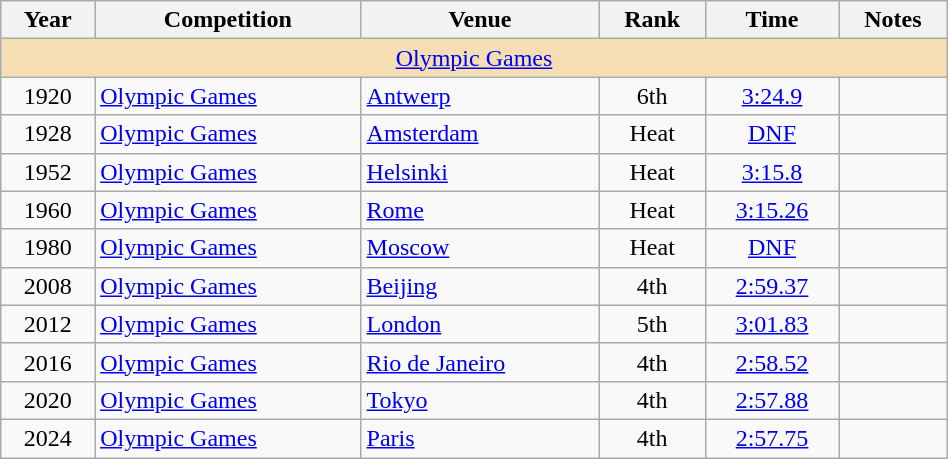<table class="wikitable sortable" width=50% style="font-size:100%; text-align:center;">
<tr>
<th>Year</th>
<th>Competition</th>
<th>Venue</th>
<th>Rank</th>
<th>Time</th>
<th>Notes</th>
</tr>
<tr>
<td bgcolor=Wheat colspan=6><a href='#'>Olympic Games</a></td>
</tr>
<tr>
<td>1920</td>
<td align=left><a href='#'>Olympic Games</a></td>
<td align=left> <a href='#'>Antwerp</a></td>
<td>6th</td>
<td><a href='#'>3:24.9</a></td>
<td></td>
</tr>
<tr>
<td>1928</td>
<td align=left><a href='#'>Olympic Games</a></td>
<td align=left> <a href='#'>Amsterdam</a></td>
<td>Heat</td>
<td><a href='#'>DNF</a></td>
<td></td>
</tr>
<tr>
<td>1952</td>
<td align=left><a href='#'>Olympic Games</a></td>
<td align=left> <a href='#'>Helsinki</a></td>
<td>Heat</td>
<td><a href='#'>3:15.8</a></td>
<td></td>
</tr>
<tr>
<td>1960</td>
<td align=left><a href='#'>Olympic Games</a></td>
<td align=left> <a href='#'>Rome</a></td>
<td>Heat</td>
<td><a href='#'>3:15.26</a></td>
<td></td>
</tr>
<tr>
<td>1980</td>
<td align=left><a href='#'>Olympic Games</a></td>
<td align=left> <a href='#'>Moscow</a></td>
<td>Heat</td>
<td><a href='#'>DNF</a></td>
<td></td>
</tr>
<tr>
<td>2008</td>
<td align=left><a href='#'>Olympic Games</a></td>
<td align=left> <a href='#'>Beijing</a></td>
<td>4th</td>
<td><a href='#'>2:59.37</a></td>
<td></td>
</tr>
<tr>
<td>2012</td>
<td align=left><a href='#'>Olympic Games</a></td>
<td align=left> <a href='#'>London</a></td>
<td>5th</td>
<td><a href='#'>3:01.83</a></td>
<td></td>
</tr>
<tr>
<td>2016</td>
<td align=left><a href='#'>Olympic Games</a></td>
<td align=left> <a href='#'>Rio de Janeiro</a></td>
<td>4th</td>
<td><a href='#'>2:58.52</a></td>
</tr>
<tr>
<td>2020</td>
<td align=left><a href='#'>Olympic Games</a></td>
<td align=left> <a href='#'>Tokyo</a></td>
<td>4th</td>
<td><a href='#'>2:57.88</a></td>
<td></td>
</tr>
<tr>
<td>2024</td>
<td align=left><a href='#'>Olympic Games</a></td>
<td align=left> <a href='#'>Paris</a></td>
<td>4th</td>
<td><a href='#'>2:57.75</a></td>
<td></td>
</tr>
</table>
